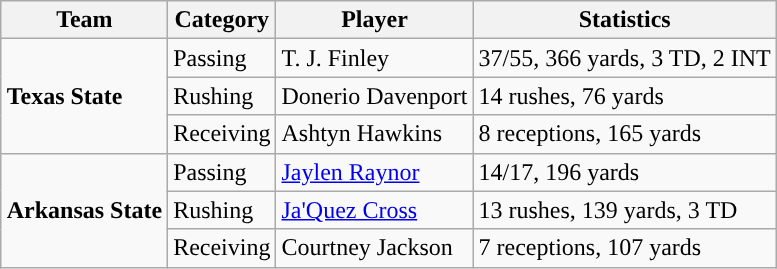<table class="wikitable" style="float: right;">
<tr>
<th>Team</th>
<th>Category</th>
<th>Player</th>
<th>Statistics</th>
</tr>
<tr>
<td rowspan=3><strong>Texas State</strong></td>
<td>Passing</td>
<td>T. J. Finley</td>
<td>37/55, 366 yards, 3 TD, 2 INT</td>
</tr>
<tr>
<td>Rushing</td>
<td>Donerio Davenport</td>
<td>14 rushes, 76 yards</td>
</tr>
<tr>
<td>Receiving</td>
<td>Ashtyn Hawkins</td>
<td>8 receptions, 165 yards</td>
</tr>
<tr>
<td rowspan=3><strong>Arkansas State</strong></td>
<td>Passing</td>
<td><a href='#'>Jaylen Raynor</a></td>
<td>14/17, 196 yards</td>
</tr>
<tr>
<td>Rushing</td>
<td><a href='#'>Ja'Quez Cross</a></td>
<td>13 rushes, 139 yards, 3 TD</td>
</tr>
<tr>
<td>Receiving</td>
<td>Courtney Jackson</td>
<td>7 receptions, 107 yards</td>
</tr>
</table>
